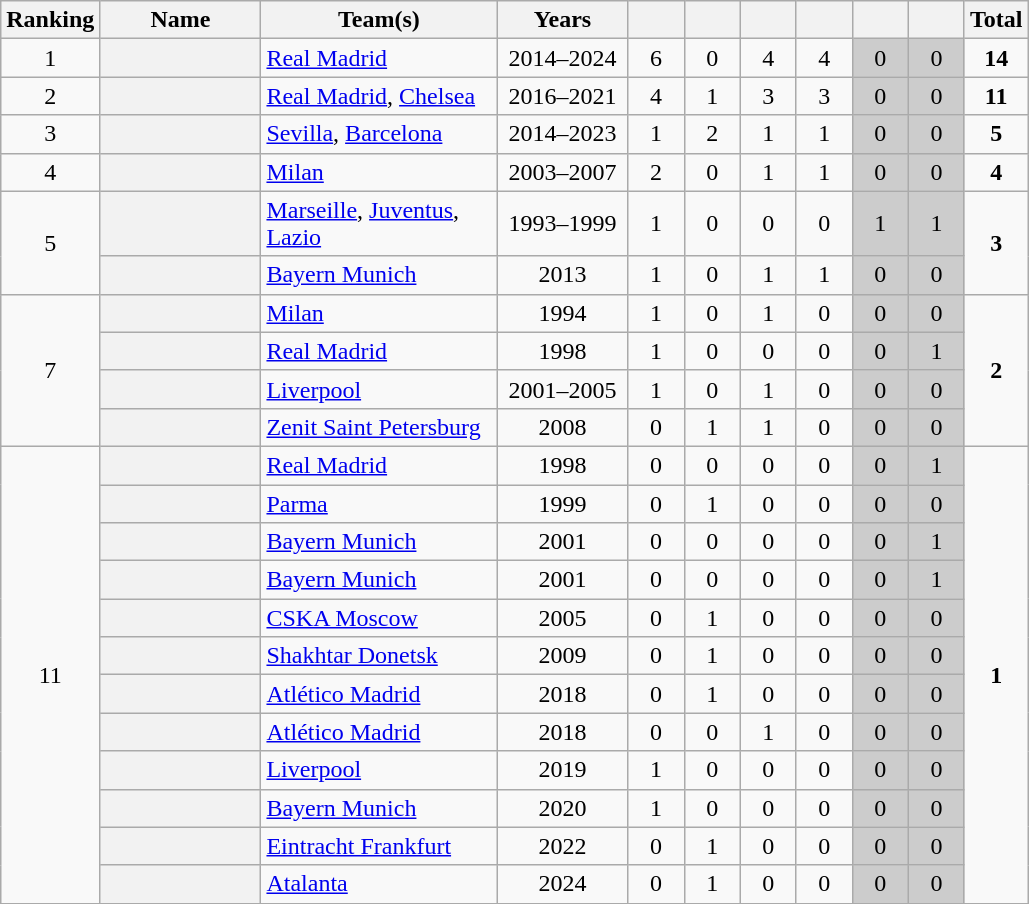<table class="sortable wikitable plainrowheaders" style="text-align: center;">
<tr>
<th scope="col">Ranking</th>
<th scope="col" width="100">Name</th>
<th scope="col" width="150">Team(s)</th>
<th scope="col" width="80">Years</th>
<th scope="col" width="30"></th>
<th scope="col" width="30"></th>
<th scope="col" width="30"></th>
<th scope="col" width="30"></th>
<th scope="col" width="30"></th>
<th scope="col" width="30"></th>
<th scope="col" width="30">Total</th>
</tr>
<tr>
<td rowspan="1">1</td>
<th scope="row"></th>
<td align="left"><a href='#'>Real Madrid</a></td>
<td>2014–2024</td>
<td>6</td>
<td>0</td>
<td>4</td>
<td>4</td>
<td style="background-color: #ccc;">0</td>
<td style="background-color: #ccc;">0</td>
<td rowspan="1"><strong>14</strong></td>
</tr>
<tr>
<td rowspan="1">2</td>
<th scope="row"></th>
<td align="left"><a href='#'>Real Madrid</a>, <a href='#'>Chelsea</a></td>
<td>2016–2021</td>
<td>4</td>
<td>1</td>
<td>3</td>
<td>3</td>
<td style="background-color: #ccc;">0</td>
<td style="background-color: #ccc;">0</td>
<td rowspan="1"><strong>11</strong></td>
</tr>
<tr>
<td rowspan="1">3</td>
<th scope="row"></th>
<td align="left"><a href='#'>Sevilla</a>, <a href='#'>Barcelona</a></td>
<td>2014–2023</td>
<td>1</td>
<td>2</td>
<td>1</td>
<td>1</td>
<td style="background-color: #ccc;">0</td>
<td style="background-color: #ccc;">0</td>
<td rowspan="1"><strong>5</strong></td>
</tr>
<tr>
<td rowspan="1">4</td>
<th scope="row"></th>
<td align="left"><a href='#'>Milan</a></td>
<td>2003–2007</td>
<td>2</td>
<td>0</td>
<td>1</td>
<td>1</td>
<td style="background-color: #ccc;">0</td>
<td style="background-color: #ccc;">0</td>
<td rowspan="1"><strong>4</strong></td>
</tr>
<tr>
<td rowspan="2">5</td>
<th scope="row"></th>
<td align="left"><a href='#'>Marseille</a>, <a href='#'>Juventus</a>, <a href='#'>Lazio</a></td>
<td>1993–1999</td>
<td>1</td>
<td>0</td>
<td>0</td>
<td>0</td>
<td style="background-color: #ccc;">1</td>
<td style="background-color: #ccc;">1</td>
<td rowspan="2"><strong>3</strong></td>
</tr>
<tr>
<th scope="row"></th>
<td align="left"><a href='#'>Bayern Munich</a></td>
<td>2013</td>
<td>1</td>
<td>0</td>
<td>1</td>
<td>1</td>
<td style="background-color: #ccc;">0</td>
<td style="background-color: #ccc;">0</td>
</tr>
<tr>
<td rowspan="4">7</td>
<th scope="row"></th>
<td align="left"><a href='#'>Milan</a></td>
<td>1994</td>
<td>1</td>
<td>0</td>
<td>1</td>
<td>0</td>
<td style="background-color: #ccc;">0</td>
<td style="background-color: #ccc;">0</td>
<td rowspan="4"><strong>2</strong></td>
</tr>
<tr>
<th scope="row"></th>
<td align="left"><a href='#'>Real Madrid</a></td>
<td>1998</td>
<td>1</td>
<td>0</td>
<td>0</td>
<td>0</td>
<td style="background-color: #ccc;">0</td>
<td style="background-color: #ccc;">1</td>
</tr>
<tr>
<th scope="row"></th>
<td align="left"><a href='#'>Liverpool</a></td>
<td>2001–2005</td>
<td>1</td>
<td>0</td>
<td>1</td>
<td>0</td>
<td style="background-color: #ccc;">0</td>
<td style="background-color: #ccc;">0</td>
</tr>
<tr>
<th scope="row"></th>
<td align="left"><a href='#'>Zenit Saint Petersburg</a></td>
<td>2008</td>
<td>0</td>
<td>1</td>
<td>1</td>
<td>0</td>
<td style="background-color: #ccc;">0</td>
<td style="background-color: #ccc;">0</td>
</tr>
<tr>
<td rowspan="12">11</td>
<th scope="row"></th>
<td align="left"><a href='#'>Real Madrid</a></td>
<td>1998</td>
<td>0</td>
<td>0</td>
<td>0</td>
<td>0</td>
<td style="background-color: #ccc;">0</td>
<td style="background-color: #ccc;">1</td>
<td rowspan="12"><strong>1</strong></td>
</tr>
<tr>
<th scope="row"></th>
<td align="left"><a href='#'>Parma</a></td>
<td>1999</td>
<td>0</td>
<td>1</td>
<td>0</td>
<td>0</td>
<td style="background-color: #ccc;">0</td>
<td style="background-color: #ccc;">0</td>
</tr>
<tr>
<th scope="row"></th>
<td align="left"><a href='#'>Bayern Munich</a></td>
<td>2001</td>
<td>0</td>
<td>0</td>
<td>0</td>
<td>0</td>
<td style="background-color: #ccc;">0</td>
<td style="background-color: #ccc;">1</td>
</tr>
<tr>
<th scope="row"></th>
<td align="left"><a href='#'>Bayern Munich</a></td>
<td>2001</td>
<td>0</td>
<td>0</td>
<td>0</td>
<td>0</td>
<td style="background-color: #ccc;">0</td>
<td style="background-color: #ccc;">1</td>
</tr>
<tr>
<th scope="row"></th>
<td align="left"><a href='#'>CSKA Moscow</a></td>
<td>2005</td>
<td>0</td>
<td>1</td>
<td>0</td>
<td>0</td>
<td style="background-color: #ccc;">0</td>
<td style="background-color: #ccc;">0</td>
</tr>
<tr>
<th scope="row"></th>
<td align="left"><a href='#'>Shakhtar Donetsk</a></td>
<td>2009</td>
<td>0</td>
<td>1</td>
<td>0</td>
<td>0</td>
<td style="background-color: #ccc;">0</td>
<td style="background-color: #ccc;">0</td>
</tr>
<tr>
<th scope="row"></th>
<td align="left"><a href='#'>Atlético Madrid</a></td>
<td>2018</td>
<td>0</td>
<td>1</td>
<td>0</td>
<td>0</td>
<td style="background-color: #ccc;">0</td>
<td style="background-color: #ccc;">0</td>
</tr>
<tr>
<th scope="row"></th>
<td align="left"><a href='#'>Atlético Madrid</a></td>
<td>2018</td>
<td>0</td>
<td>0</td>
<td>1</td>
<td>0</td>
<td style="background-color: #ccc;">0</td>
<td style="background-color: #ccc;">0</td>
</tr>
<tr>
<th scope="row"></th>
<td align="left"><a href='#'>Liverpool</a></td>
<td>2019</td>
<td>1</td>
<td>0</td>
<td>0</td>
<td>0</td>
<td style="background-color: #ccc;">0</td>
<td style="background-color: #ccc;">0</td>
</tr>
<tr>
<th scope="row"></th>
<td align="left"><a href='#'>Bayern Munich</a></td>
<td>2020</td>
<td>1</td>
<td>0</td>
<td>0</td>
<td>0</td>
<td style="background-color: #ccc;">0</td>
<td style="background-color: #ccc;">0</td>
</tr>
<tr>
<th scope="row"></th>
<td align="left"><a href='#'>Eintracht Frankfurt</a></td>
<td>2022</td>
<td>0</td>
<td>1</td>
<td>0</td>
<td>0</td>
<td style="background-color: #ccc;">0</td>
<td style="background-color: #ccc;">0</td>
</tr>
<tr>
<th scope="row"></th>
<td align="left"><a href='#'>Atalanta</a></td>
<td>2024</td>
<td>0</td>
<td>1</td>
<td>0</td>
<td>0</td>
<td style="background-color: #ccc;">0</td>
<td style="background-color: #ccc;">0</td>
</tr>
<tr>
</tr>
</table>
